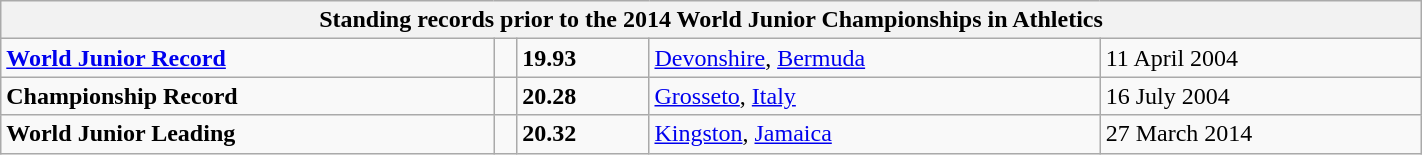<table class="wikitable" width=75%>
<tr>
<th colspan="5">Standing records prior to the 2014 World Junior Championships in Athletics</th>
</tr>
<tr>
<td><strong><a href='#'>World Junior Record</a></strong></td>
<td></td>
<td><strong>19.93</strong></td>
<td><a href='#'>Devonshire</a>, <a href='#'>Bermuda</a></td>
<td>11 April 2004</td>
</tr>
<tr>
<td><strong>Championship Record</strong></td>
<td></td>
<td><strong>20.28</strong></td>
<td><a href='#'>Grosseto</a>, <a href='#'>Italy</a></td>
<td>16 July 2004</td>
</tr>
<tr>
<td><strong>World Junior Leading</strong></td>
<td></td>
<td><strong>20.32</strong></td>
<td><a href='#'>Kingston</a>, <a href='#'>Jamaica</a></td>
<td>27 March 2014</td>
</tr>
</table>
